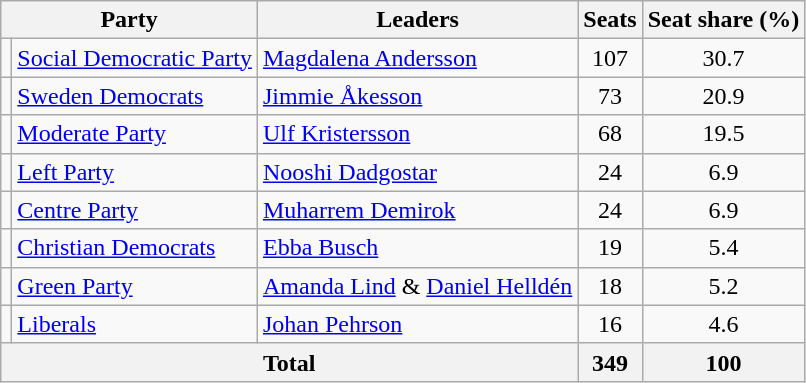<table class="wikitable">
<tr>
<th colspan=2>Party</th>
<th>Leaders</th>
<th>Seats</th>
<th>Seat share (%)</th>
</tr>
<tr>
<td bgcolor=></td>
<td><a href='#'>Social Democratic Party</a></td>
<td><a href='#'>Magdalena Andersson</a></td>
<td style="text-align:center">107</td>
<td style="text-align:center">30.7</td>
</tr>
<tr>
<td bgcolor=></td>
<td><a href='#'>Sweden Democrats</a></td>
<td><a href='#'>Jimmie Åkesson</a></td>
<td style="text-align:center">73</td>
<td style="text-align:center">20.9</td>
</tr>
<tr>
<td bgcolor=></td>
<td><a href='#'>Moderate Party</a></td>
<td><a href='#'>Ulf Kristersson</a></td>
<td style="text-align:center">68</td>
<td style="text-align:center">19.5</td>
</tr>
<tr>
<td bgcolor=></td>
<td><a href='#'>Left Party</a></td>
<td><a href='#'>Nooshi Dadgostar</a></td>
<td style="text-align:center">24</td>
<td style="text-align:center">6.9</td>
</tr>
<tr>
<td bgcolor=></td>
<td><a href='#'>Centre Party</a></td>
<td><a href='#'>Muharrem Demirok</a></td>
<td style="text-align:center">24</td>
<td style="text-align:center">6.9</td>
</tr>
<tr>
<td bgcolor=></td>
<td><a href='#'>Christian Democrats</a></td>
<td><a href='#'>Ebba Busch</a></td>
<td style="text-align:center">19</td>
<td style="text-align:center">5.4</td>
</tr>
<tr>
<td bgcolor=></td>
<td><a href='#'>Green Party</a></td>
<td><a href='#'>Amanda Lind</a> & <a href='#'>Daniel Helldén</a></td>
<td style="text-align:center">18</td>
<td style="text-align:center">5.2</td>
</tr>
<tr>
<td bgcolor=></td>
<td><a href='#'>Liberals</a></td>
<td><a href='#'>Johan Pehrson</a></td>
<td style="text-align:center">16</td>
<td style="text-align:center">4.6</td>
</tr>
<tr>
<th colspan="3">Total</th>
<th>349</th>
<th>100</th>
</tr>
</table>
